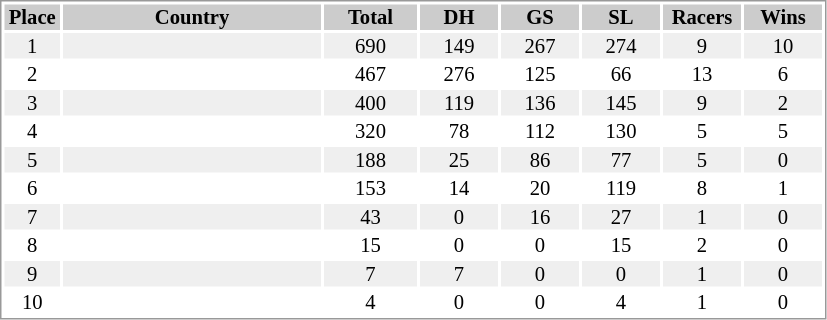<table border="0" style="border: 1px solid #999; background-color:#FFFFFF; text-align:center; font-size:86%; line-height:15px;">
<tr align="center" bgcolor="#CCCCCC">
<th width=35>Place</th>
<th width=170>Country</th>
<th width=60>Total</th>
<th width=50>DH</th>
<th width=50>GS</th>
<th width=50>SL</th>
<th width=50>Racers</th>
<th width=50>Wins</th>
</tr>
<tr bgcolor="#EFEFEF">
<td>1</td>
<td align="left"></td>
<td>690</td>
<td>149</td>
<td>267</td>
<td>274</td>
<td>9</td>
<td>10</td>
</tr>
<tr>
<td>2</td>
<td align="left"></td>
<td>467</td>
<td>276</td>
<td>125</td>
<td>66</td>
<td>13</td>
<td>6</td>
</tr>
<tr bgcolor="#EFEFEF">
<td>3</td>
<td align="left"></td>
<td>400</td>
<td>119</td>
<td>136</td>
<td>145</td>
<td>9</td>
<td>2</td>
</tr>
<tr>
<td>4</td>
<td align="left"></td>
<td>320</td>
<td>78</td>
<td>112</td>
<td>130</td>
<td>5</td>
<td>5</td>
</tr>
<tr bgcolor="#EFEFEF">
<td>5</td>
<td align="left"></td>
<td>188</td>
<td>25</td>
<td>86</td>
<td>77</td>
<td>5</td>
<td>0</td>
</tr>
<tr>
<td>6</td>
<td align="left"></td>
<td>153</td>
<td>14</td>
<td>20</td>
<td>119</td>
<td>8</td>
<td>1</td>
</tr>
<tr bgcolor="#EFEFEF">
<td>7</td>
<td align="left"></td>
<td>43</td>
<td>0</td>
<td>16</td>
<td>27</td>
<td>1</td>
<td>0</td>
</tr>
<tr>
<td>8</td>
<td align="left"></td>
<td>15</td>
<td>0</td>
<td>0</td>
<td>15</td>
<td>2</td>
<td>0</td>
</tr>
<tr bgcolor="#EFEFEF">
<td>9</td>
<td align="left"></td>
<td>7</td>
<td>7</td>
<td>0</td>
<td>0</td>
<td>1</td>
<td>0</td>
</tr>
<tr>
<td>10</td>
<td align="left"></td>
<td>4</td>
<td>0</td>
<td>0</td>
<td>4</td>
<td>1</td>
<td>0</td>
</tr>
</table>
